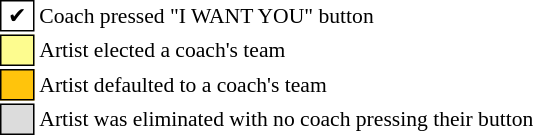<table class="toccolours" style="font-size: 90%; white-space: nowrap">
<tr>
<td style="background:white; border:1px solid black"> ✔ </td>
<td>Coach pressed "I WANT YOU" button</td>
</tr>
<tr>
<td style="background:#fdfc8f; border:1px solid black">  </td>
<td>Artist elected a coach's team</td>
</tr>
<tr>
<td style="background:#ffc40c; border:1px solid black">  </td>
<td>Artist defaulted to a coach's team</td>
</tr>
<tr>
<td style="background:#dcdcdc; border:1px solid black">  </td>
<td>Artist was eliminated with no coach pressing their button</td>
</tr>
</table>
